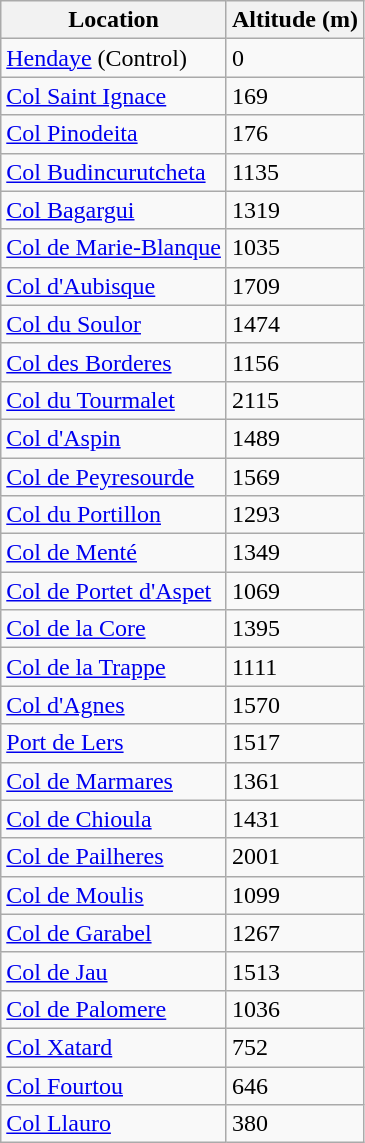<table class="wikitable sortable">
<tr>
<th>Location</th>
<th>Altitude (m)</th>
</tr>
<tr>
<td><a href='#'>Hendaye</a> (Control)</td>
<td>0</td>
</tr>
<tr>
<td><a href='#'>Col Saint Ignace</a></td>
<td>169</td>
</tr>
<tr>
<td><a href='#'>Col Pinodeita</a></td>
<td>176</td>
</tr>
<tr>
<td><a href='#'>Col Budincurutcheta</a></td>
<td>1135</td>
</tr>
<tr>
<td><a href='#'>Col Bagargui</a></td>
<td>1319</td>
</tr>
<tr>
<td><a href='#'>Col de Marie-Blanque</a></td>
<td>1035</td>
</tr>
<tr>
<td><a href='#'>Col d'Aubisque</a></td>
<td>1709</td>
</tr>
<tr>
<td><a href='#'>Col du Soulor</a></td>
<td>1474</td>
</tr>
<tr>
<td><a href='#'>Col des Borderes</a></td>
<td>1156</td>
</tr>
<tr>
<td><a href='#'>Col du Tourmalet</a></td>
<td>2115</td>
</tr>
<tr>
<td><a href='#'>Col d'Aspin</a></td>
<td>1489</td>
</tr>
<tr>
<td><a href='#'>Col de Peyresourde</a></td>
<td>1569</td>
</tr>
<tr>
<td><a href='#'>Col du Portillon</a></td>
<td>1293</td>
</tr>
<tr>
<td><a href='#'>Col de Menté</a></td>
<td>1349</td>
</tr>
<tr>
<td><a href='#'>Col de Portet d'Aspet</a></td>
<td>1069</td>
</tr>
<tr>
<td><a href='#'>Col de la Core</a></td>
<td>1395</td>
</tr>
<tr>
<td><a href='#'>Col de la Trappe</a></td>
<td>1111</td>
</tr>
<tr>
<td><a href='#'>Col d'Agnes</a></td>
<td>1570</td>
</tr>
<tr>
<td><a href='#'>Port de Lers</a></td>
<td>1517</td>
</tr>
<tr>
<td><a href='#'>Col de Marmares</a></td>
<td>1361</td>
</tr>
<tr>
<td><a href='#'>Col de Chioula</a></td>
<td>1431</td>
</tr>
<tr>
<td><a href='#'>Col de Pailheres</a></td>
<td>2001</td>
</tr>
<tr>
<td><a href='#'>Col de Moulis</a></td>
<td>1099</td>
</tr>
<tr>
<td><a href='#'>Col de Garabel</a></td>
<td>1267</td>
</tr>
<tr>
<td><a href='#'>Col de Jau</a></td>
<td>1513</td>
</tr>
<tr>
<td><a href='#'>Col de Palomere</a></td>
<td>1036</td>
</tr>
<tr>
<td><a href='#'>Col Xatard</a></td>
<td>752</td>
</tr>
<tr>
<td><a href='#'>Col Fourtou</a></td>
<td>646</td>
</tr>
<tr>
<td><a href='#'>Col Llauro</a></td>
<td>380</td>
</tr>
</table>
